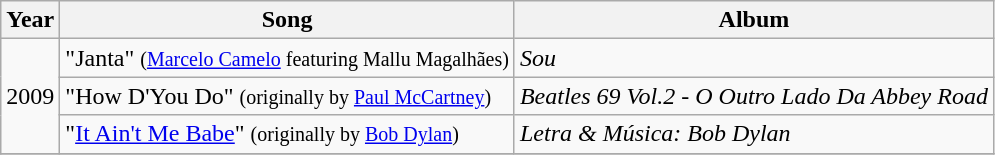<table class="wikitable">
<tr>
<th align="left">Year</th>
<th align="left">Song</th>
<th align="left">Album</th>
</tr>
<tr>
<td rowspan="3" style="text-align:center;">2009</td>
<td align="left">"Janta" <small>(<a href='#'>Marcelo Camelo</a> featuring Mallu Magalhães)</small></td>
<td align="left"><em>Sou</em></td>
</tr>
<tr>
<td align="left">"How D'You Do" <small>(originally by <a href='#'>Paul McCartney</a>)</small></td>
<td align="left"><em>Beatles 69 Vol.2 - O Outro Lado Da Abbey Road</em></td>
</tr>
<tr>
<td align="left">"<a href='#'>It Ain't Me Babe</a>" <small>(originally by <a href='#'>Bob Dylan</a>)</small></td>
<td align="left"><em>Letra & Música: Bob Dylan</em></td>
</tr>
<tr>
</tr>
</table>
